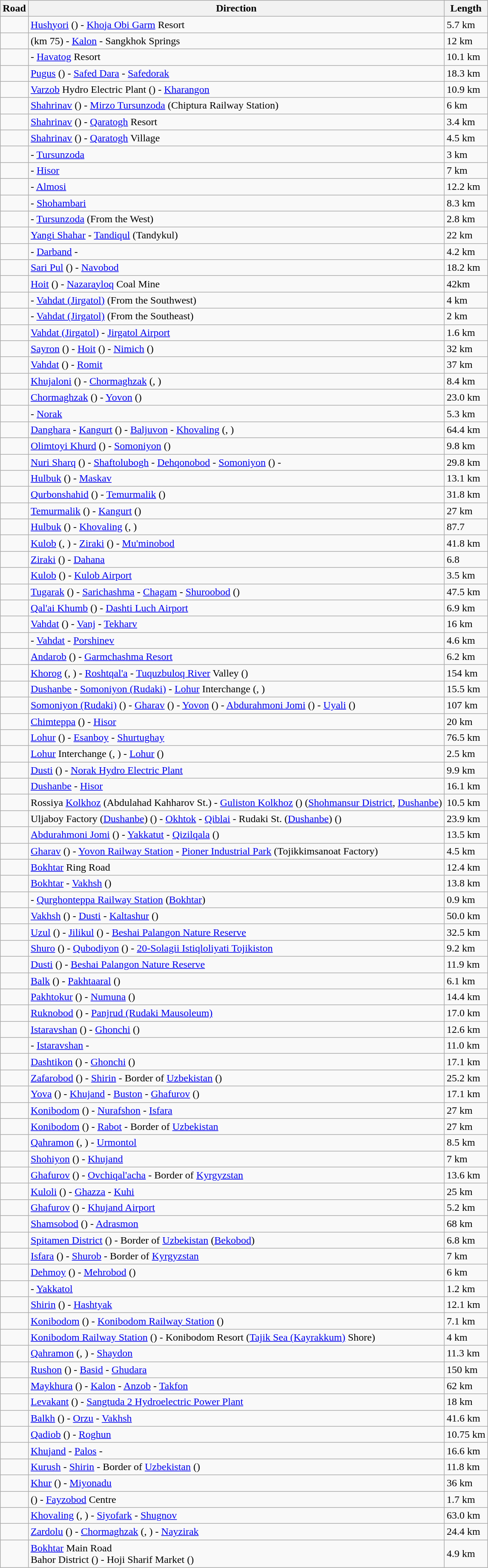<table class="wikitable">
<tr class="hintergrundfarbe6">
<th>Road</th>
<th>Direction</th>
<th>Length</th>
</tr>
<tr --->
<td></td>
<td><a href='#'>Hushyori</a> () - <a href='#'>Khoja Obi Garm</a> Resort</td>
<td>5.7 km</td>
</tr>
<tr --->
<td></td>
<td> (km 75) - <a href='#'>Kalon</a> - Sangkhok Springs</td>
<td>12 km</td>
</tr>
<tr --->
<td></td>
<td> - <a href='#'>Havatog</a> Resort</td>
<td>10.1 km</td>
</tr>
<tr --->
<td></td>
<td><a href='#'>Pugus</a> () - <a href='#'>Safed Dara</a> - <a href='#'>Safedorak</a></td>
<td>18.3 km</td>
</tr>
<tr --->
<td></td>
<td><a href='#'>Varzob</a> Hydro Electric Plant () - <a href='#'>Kharangon</a></td>
<td>10.9 km</td>
</tr>
<tr --->
<td></td>
<td><a href='#'>Shahrinav</a> () - <a href='#'>Mirzo Tursunzoda</a> (Chiptura Railway Station)</td>
<td>6 km</td>
</tr>
<tr --->
<td></td>
<td><a href='#'>Shahrinav</a> () - <a href='#'>Qaratogh</a> Resort</td>
<td>3.4 km</td>
</tr>
<tr --->
<td></td>
<td><a href='#'>Shahrinav</a> () - <a href='#'>Qaratogh</a> Village</td>
<td>4.5 km</td>
</tr>
<tr --->
<td></td>
<td> - <a href='#'>Tursunzoda</a></td>
<td>3 km</td>
</tr>
<tr --->
<td></td>
<td> - <a href='#'>Hisor</a></td>
<td>7 km</td>
</tr>
<tr --->
<td></td>
<td> - <a href='#'>Almosi</a></td>
<td>12.2 km</td>
</tr>
<tr --->
<td></td>
<td> - <a href='#'>Shohambari</a></td>
<td>8.3 km</td>
</tr>
<tr --->
<td></td>
<td> - <a href='#'>Tursunzoda</a> (From the West)</td>
<td>2.8 km</td>
</tr>
<tr --->
<td></td>
<td><a href='#'>Yangi Shahar</a> - <a href='#'>Tandiqul</a> (Tandykul)</td>
<td>22 km</td>
</tr>
<tr --->
<td></td>
<td> - <a href='#'>Darband</a> - </td>
<td>4.2 km</td>
</tr>
<tr --->
<td></td>
<td><a href='#'>Sari Pul</a> () - <a href='#'>Navobod</a></td>
<td>18.2 km</td>
</tr>
<tr --->
<td></td>
<td><a href='#'>Hoit</a> () - <a href='#'>Nazarayloq</a> Coal Mine</td>
<td>42km</td>
</tr>
<tr --->
<td></td>
<td> - <a href='#'>Vahdat (Jirgatol)</a> (From the Southwest)</td>
<td>4 km</td>
</tr>
<tr --->
<td></td>
<td> - <a href='#'>Vahdat (Jirgatol)</a> (From the Southeast)</td>
<td>2 km</td>
</tr>
<tr --->
<td></td>
<td><a href='#'>Vahdat (Jirgatol)</a> - <a href='#'>Jirgatol Airport</a></td>
<td>1.6 km</td>
</tr>
<tr --->
<td></td>
<td><a href='#'>Sayron</a> () - <a href='#'>Hoit</a> () - <a href='#'>Nimich</a> ()</td>
<td>32 km</td>
</tr>
<tr --->
<td></td>
<td><a href='#'>Vahdat</a> () - <a href='#'>Romit</a></td>
<td>37 km</td>
</tr>
<tr --->
<td></td>
<td><a href='#'>Khujaloni</a> () - <a href='#'>Chormaghzak</a> (, )</td>
<td>8.4 km</td>
</tr>
<tr --->
<td></td>
<td><a href='#'>Chormaghzak</a> () - <a href='#'>Yovon</a> ()</td>
<td>23.0 km</td>
</tr>
<tr --->
<td></td>
<td> - <a href='#'>Norak</a></td>
<td>5.3 km</td>
</tr>
<tr --->
<td></td>
<td><a href='#'>Danghara</a> - <a href='#'>Kangurt</a> () - <a href='#'>Baljuvon</a> - <a href='#'>Khovaling</a> (, )</td>
<td>64.4 km</td>
</tr>
<tr --->
<td></td>
<td><a href='#'>Olimtoyi Khurd</a> () - <a href='#'>Somoniyon</a> ()</td>
<td>9.8 km</td>
</tr>
<tr --->
<td></td>
<td><a href='#'>Nuri Sharq</a> () - <a href='#'>Shaftolubogh</a> - <a href='#'>Dehqonobod</a> - <a href='#'>Somoniyon</a> () - </td>
<td>29.8 km</td>
</tr>
<tr --->
<td></td>
<td><a href='#'>Hulbuk</a> () - <a href='#'>Maskav</a></td>
<td>13.1 km</td>
</tr>
<tr --->
<td></td>
<td><a href='#'>Qurbonshahid</a> () - <a href='#'>Temurmalik</a> ()</td>
<td>31.8 km</td>
</tr>
<tr --->
<td></td>
<td><a href='#'>Temurmalik</a> () - <a href='#'>Kangurt</a> ()</td>
<td>27 km</td>
</tr>
<tr --->
<td></td>
<td><a href='#'>Hulbuk</a> () - <a href='#'>Khovaling</a> (, )</td>
<td>87.7</td>
</tr>
<tr --->
<td></td>
<td><a href='#'>Kulob</a> (, ) - <a href='#'>Ziraki</a> () - <a href='#'>Mu'minobod</a></td>
<td>41.8 km</td>
</tr>
<tr --->
<td></td>
<td><a href='#'>Ziraki</a> () - <a href='#'>Dahana</a></td>
<td>6.8</td>
</tr>
<tr --->
<td></td>
<td><a href='#'>Kulob</a> () - <a href='#'>Kulob Airport</a></td>
<td>3.5 km</td>
</tr>
<tr --->
<td></td>
<td><a href='#'>Tugarak</a> () - <a href='#'>Sarichashma</a> - <a href='#'>Chagam</a> - <a href='#'>Shuroobod</a> ()</td>
<td>47.5 km</td>
</tr>
<tr --->
<td></td>
<td><a href='#'>Qal'ai Khumb</a> () - <a href='#'>Dashti Luch Airport</a></td>
<td>6.9 km</td>
</tr>
<tr --->
<td></td>
<td><a href='#'>Vahdat</a> () - <a href='#'>Vanj</a> - <a href='#'>Tekharv</a></td>
<td>16 km</td>
</tr>
<tr --->
<td></td>
<td> - <a href='#'>Vahdat</a> - <a href='#'>Porshinev</a></td>
<td>4.6 km</td>
</tr>
<tr --->
<td></td>
<td><a href='#'>Andarob</a> () - <a href='#'>Garmchashma Resort</a></td>
<td>6.2 km</td>
</tr>
<tr --->
<td></td>
<td><a href='#'>Khorog</a> (, ) - <a href='#'>Roshtqal'a</a> - <a href='#'>Tuquzbuloq River</a> Valley ()</td>
<td>154 km</td>
</tr>
<tr --->
<td></td>
<td><a href='#'>Dushanbe</a> - <a href='#'>Somoniyon (Rudaki)</a> - <a href='#'>Lohur</a> Interchange (, )</td>
<td>15.5 km</td>
</tr>
<tr --->
<td></td>
<td><a href='#'>Somoniyon (Rudaki)</a> () - <a href='#'>Gharav</a> () - <a href='#'>Yovon</a> () - <a href='#'>Abdurahmoni Jomi</a> () - <a href='#'>Uyali</a> ()</td>
<td>107 km</td>
</tr>
<tr --->
<td></td>
<td><a href='#'>Chimteppa</a> () - <a href='#'>Hisor</a></td>
<td>20 km</td>
</tr>
<tr --->
<td></td>
<td><a href='#'>Lohur</a> () - <a href='#'>Esanboy</a> - <a href='#'>Shurtughay</a></td>
<td>76.5 km</td>
</tr>
<tr --->
<td></td>
<td><a href='#'>Lohur</a> Interchange (, ) - <a href='#'>Lohur</a> ()</td>
<td>2.5 km</td>
</tr>
<tr --->
<td></td>
<td><a href='#'>Dusti</a> () - <a href='#'>Norak Hydro Electric Plant</a></td>
<td>9.9 km</td>
</tr>
<tr --->
<td></td>
<td><a href='#'>Dushanbe</a> - <a href='#'>Hisor</a></td>
<td>16.1 km</td>
</tr>
<tr --->
<td></td>
<td>Rossiya <a href='#'>Kolkhoz</a> (Abdulahad Kahharov St.) - <a href='#'>Guliston Kolkhoz</a> () (<a href='#'>Shohmansur District</a>, <a href='#'>Dushanbe</a>)</td>
<td>10.5 km</td>
</tr>
<tr --->
<td></td>
<td>Uljaboy Factory (<a href='#'>Dushanbe</a>) () - <a href='#'>Okhtok</a> - <a href='#'>Qiblai</a> - Rudaki St. (<a href='#'>Dushanbe</a>) ()</td>
<td>23.9 km</td>
</tr>
<tr --->
<td></td>
<td><a href='#'>Abdurahmoni Jomi</a> () - <a href='#'>Yakkatut</a> - <a href='#'>Qizilqala</a> ()</td>
<td>13.5 km</td>
</tr>
<tr --->
<td></td>
<td><a href='#'>Gharav</a> () - <a href='#'>Yovon Railway Station</a> - <a href='#'>Pioner Industrial Park</a> (Tojikkimsanoat Factory)</td>
<td>4.5 km</td>
</tr>
<tr --->
<td></td>
<td><a href='#'>Bokhtar</a> Ring Road</td>
<td>12.4 km</td>
</tr>
<tr --->
<td></td>
<td><a href='#'>Bokhtar</a> - <a href='#'>Vakhsh</a> ()</td>
<td>13.8 km</td>
</tr>
<tr --->
<td></td>
<td> - <a href='#'>Qurghonteppa Railway Station</a> (<a href='#'>Bokhtar</a>)</td>
<td>0.9 km</td>
</tr>
<tr --->
<td></td>
<td><a href='#'>Vakhsh</a> () - <a href='#'>Dusti</a> - <a href='#'>Kaltashur</a> ()</td>
<td>50.0 km</td>
</tr>
<tr --->
<td></td>
<td><a href='#'>Uzul</a> () - <a href='#'>Jilikul</a> () - <a href='#'>Beshai Palangon Nature Reserve</a></td>
<td>32.5 km</td>
</tr>
<tr --->
<td></td>
<td><a href='#'>Shuro</a> () - <a href='#'>Qubodiyon</a> () - <a href='#'>20-Solagii Istiqloliyati Tojikiston</a></td>
<td>9.2 km</td>
</tr>
<tr --->
<td></td>
<td><a href='#'>Dusti</a> () - <a href='#'>Beshai Palangon Nature Reserve</a></td>
<td>11.9 km</td>
</tr>
<tr --->
<td></td>
<td><a href='#'>Balk</a> () - <a href='#'>Pakhtaaral</a> ()</td>
<td>6.1 km</td>
</tr>
<tr --->
<td></td>
<td><a href='#'>Pakhtokur</a> () - <a href='#'>Numuna</a> ()</td>
<td>14.4 km</td>
</tr>
<tr --->
<td></td>
<td><a href='#'>Ruknobod</a> () - <a href='#'>Panjrud (Rudaki Mausoleum)</a></td>
<td>17.0 km</td>
</tr>
<tr --->
<td></td>
<td><a href='#'>Istaravshan</a> () - <a href='#'>Ghonchi</a> ()</td>
<td>12.6 km</td>
</tr>
<tr --->
<td></td>
<td> - <a href='#'>Istaravshan</a> - </td>
<td>11.0 km</td>
</tr>
<tr --->
<td></td>
<td><a href='#'>Dashtikon</a> () - <a href='#'>Ghonchi</a> ()</td>
<td>17.1 km</td>
</tr>
<tr --->
<td></td>
<td><a href='#'>Zafarobod</a> () - <a href='#'>Shirin</a> - Border of <a href='#'>Uzbekistan</a> ()</td>
<td>25.2 km</td>
</tr>
<tr --->
<td></td>
<td><a href='#'>Yova</a> () - <a href='#'>Khujand</a> - <a href='#'>Buston</a> - <a href='#'>Ghafurov</a> ()</td>
<td>17.1 km</td>
</tr>
<tr --->
<td></td>
<td><a href='#'>Konibodom</a> () - <a href='#'>Nurafshon</a> - <a href='#'>Isfara</a></td>
<td>27 km</td>
</tr>
<tr --->
<td></td>
<td><a href='#'>Konibodom</a> () - <a href='#'>Rabot</a> - Border of <a href='#'>Uzbekistan</a></td>
<td>27 km</td>
</tr>
<tr --->
<td></td>
<td><a href='#'>Qahramon</a> (, ) - <a href='#'>Urmontol</a></td>
<td>8.5 km</td>
</tr>
<tr --->
<td></td>
<td><a href='#'>Shohiyon</a> () - <a href='#'>Khujand</a></td>
<td>7 km</td>
</tr>
<tr --->
<td></td>
<td><a href='#'>Ghafurov</a> () - <a href='#'>Ovchiqal'acha</a> - Border of <a href='#'>Kyrgyzstan</a></td>
<td>13.6 km</td>
</tr>
<tr --->
<td></td>
<td><a href='#'>Kuloli</a> () - <a href='#'>Ghazza</a> - <a href='#'>Kuhi</a></td>
<td>25 km</td>
</tr>
<tr --->
<td></td>
<td><a href='#'>Ghafurov</a> () - <a href='#'>Khujand Airport</a></td>
<td>5.2 km</td>
</tr>
<tr --->
<td></td>
<td><a href='#'>Shamsobod</a> () - <a href='#'>Adrasmon</a></td>
<td>68 km</td>
</tr>
<tr --->
<td></td>
<td><a href='#'>Spitamen District</a> () - Border of <a href='#'>Uzbekistan</a> (<a href='#'>Bekobod</a>)</td>
<td>6.8 km</td>
</tr>
<tr --->
<td></td>
<td><a href='#'>Isfara</a> () - <a href='#'>Shurob</a> - Border of <a href='#'>Kyrgyzstan</a></td>
<td>7 km</td>
</tr>
<tr --->
<td></td>
<td><a href='#'>Dehmoy</a> ()  - <a href='#'>Mehrobod</a> ()</td>
<td>6 km</td>
</tr>
<tr --->
<td></td>
<td> - <a href='#'>Yakkatol</a></td>
<td>1.2 km</td>
</tr>
<tr --->
<td></td>
<td><a href='#'>Shirin</a> () - <a href='#'>Hashtyak</a></td>
<td>12.1 km</td>
</tr>
<tr --->
<td></td>
<td><a href='#'>Konibodom</a> () - <a href='#'>Konibodom Railway Station</a> ()</td>
<td>7.1 km</td>
</tr>
<tr --->
<td></td>
<td><a href='#'>Konibodom Railway Station</a> () - Konibodom Resort (<a href='#'>Tajik Sea (Kayrakkum)</a> Shore)</td>
<td>4 km</td>
</tr>
<tr --->
<td></td>
<td><a href='#'>Qahramon</a> (, ) - <a href='#'>Shaydon</a></td>
<td>11.3 km</td>
</tr>
<tr --->
<td></td>
<td><a href='#'>Rushon</a> () - <a href='#'>Basid</a> - <a href='#'>Ghudara</a></td>
<td>150 km</td>
</tr>
<tr --->
<td></td>
<td><a href='#'>Maykhura</a> () - <a href='#'>Kalon</a> - <a href='#'>Anzob</a> - <a href='#'>Takfon</a></td>
<td>62 km</td>
</tr>
<tr --->
<td></td>
<td><a href='#'>Levakant</a> () - <a href='#'>Sangtuda 2 Hydroelectric Power Plant</a></td>
<td>18 km</td>
</tr>
<tr --->
<td></td>
<td><a href='#'>Balkh</a> () - <a href='#'>Orzu</a> - <a href='#'>Vakhsh</a></td>
<td>41.6 km</td>
</tr>
<tr --->
<td></td>
<td><a href='#'>Qadiob</a> () - <a href='#'>Roghun</a></td>
<td>10.75 km</td>
</tr>
<tr --->
<td></td>
<td><a href='#'>Khujand</a> - <a href='#'>Palos</a> - </td>
<td>16.6 km</td>
</tr>
<tr --->
<td></td>
<td><a href='#'>Kurush</a> - <a href='#'>Shirin</a> - Border of <a href='#'>Uzbekistan</a> ()</td>
<td>11.8 km</td>
</tr>
<tr --->
<td></td>
<td><a href='#'>Khur</a> () - <a href='#'>Miyonadu</a></td>
<td>36 km</td>
</tr>
<tr --->
<td></td>
<td>() - <a href='#'>Fayzobod</a> Centre</td>
<td>1.7 km</td>
</tr>
<tr --->
<td></td>
<td><a href='#'>Khovaling</a> (, ) - <a href='#'>Siyofark</a> - <a href='#'>Shugnov</a></td>
<td>63.0 km</td>
</tr>
<tr --->
<td></td>
<td><a href='#'>Zardolu</a> () - <a href='#'>Chormaghzak</a> (, ) - <a href='#'>Nayzirak</a></td>
<td>24.4 km</td>
</tr>
<tr --->
<td></td>
<td><a href='#'>Bokhtar</a> Main Road<br>Bahor District () - Hoji Sharif Market ()</td>
<td>4.9 km</td>
</tr>
</table>
